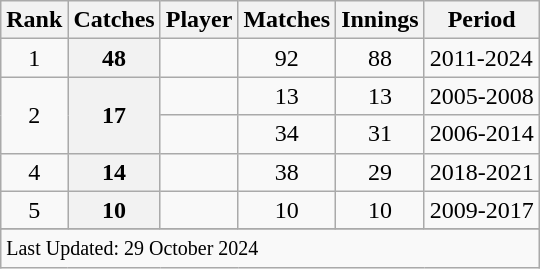<table class="wikitable plainrowheaders sortable">
<tr>
<th scope=col>Rank</th>
<th scope=col>Catches</th>
<th scope=col>Player</th>
<th scope=col>Matches</th>
<th scope=col>Innings</th>
<th scope=col>Period</th>
</tr>
<tr>
<td align=center>1</td>
<th scope=row style=text-align:center;>48</th>
<td></td>
<td align=center>92</td>
<td align=center>88</td>
<td>2011-2024</td>
</tr>
<tr>
<td align=center rowspan=2>2</td>
<th scope=row style=text-align:center; rowspan=2>17</th>
<td></td>
<td align=center>13</td>
<td align=center>13</td>
<td>2005-2008</td>
</tr>
<tr>
<td></td>
<td align=center>34</td>
<td align=center>31</td>
<td>2006-2014</td>
</tr>
<tr>
<td align=center>4</td>
<th scope=row style=text-align:center;>14</th>
<td> </td>
<td align=center>38</td>
<td align=center>29</td>
<td>2018-2021</td>
</tr>
<tr>
<td align=center>5</td>
<th scope=row style=text-align:center;>10</th>
<td></td>
<td align=center>10</td>
<td align=center>10</td>
<td>2009-2017</td>
</tr>
<tr>
</tr>
<tr class=sortbottom>
<td colspan=6><small>Last Updated: 29 October 2024</small></td>
</tr>
</table>
